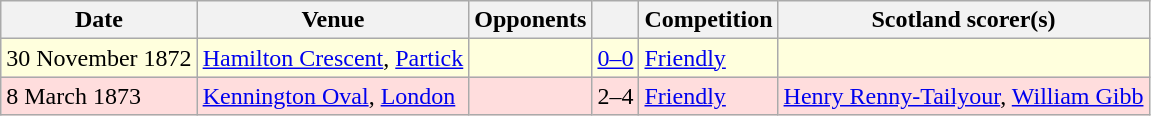<table class="wikitable">
<tr>
<th>Date</th>
<th>Venue</th>
<th>Opponents</th>
<th></th>
<th>Competition</th>
<th>Scotland scorer(s)</th>
</tr>
<tr bgcolor=#ffffdd>
<td>30 November 1872</td>
<td><a href='#'>Hamilton Crescent</a>, <a href='#'>Partick</a></td>
<td></td>
<td align="center"><a href='#'>0–0</a></td>
<td><a href='#'>Friendly</a></td>
<td></td>
</tr>
<tr bgcolor=#ffdddd>
<td>8 March 1873</td>
<td><a href='#'>Kennington Oval</a>, <a href='#'>London</a></td>
<td></td>
<td align="center">2–4</td>
<td><a href='#'>Friendly</a></td>
<td><a href='#'>Henry Renny-Tailyour</a>, <a href='#'>William Gibb</a></td>
</tr>
</table>
